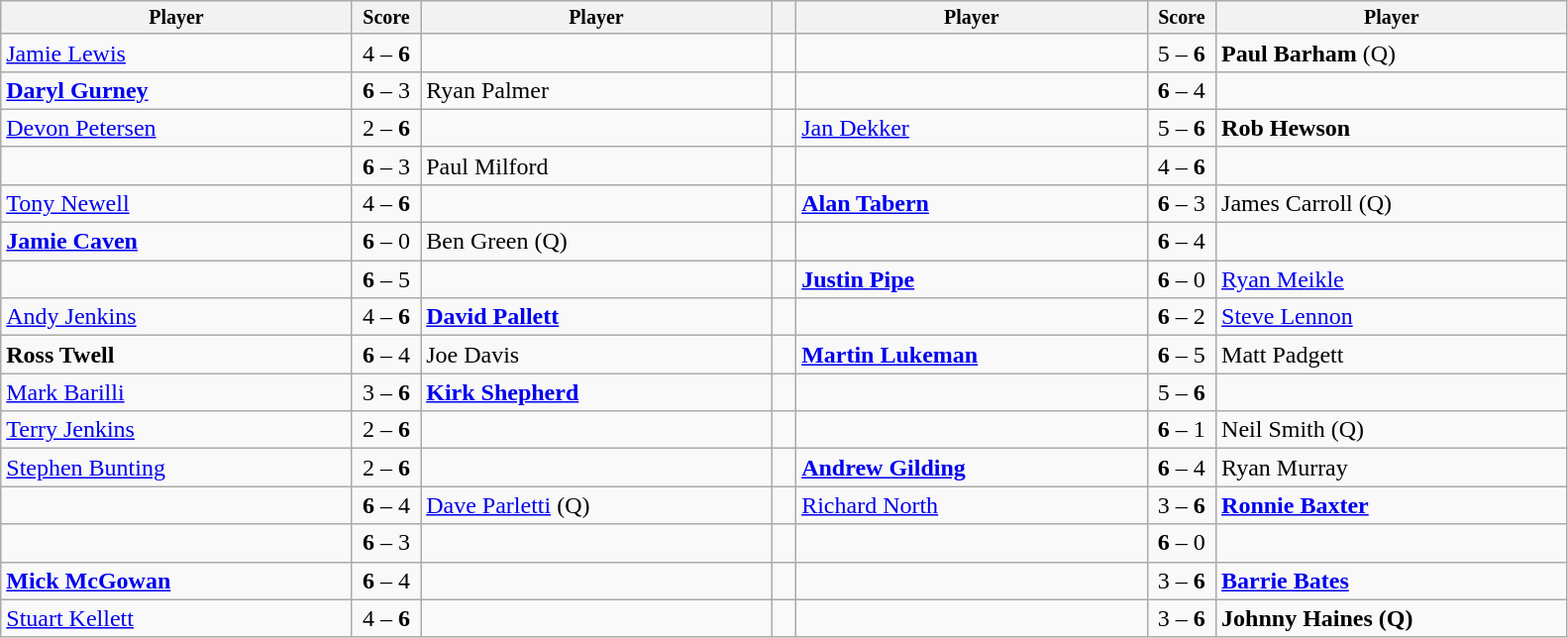<table class="wikitable">
<tr style="font-size:10pt;font-weight:bold">
<th width=230>Player</th>
<th width=40>Score</th>
<th width=230>Player</th>
<th width=10></th>
<th width=230>Player</th>
<th width=40>Score</th>
<th width=230>Player</th>
</tr>
<tr>
<td> <a href='#'>Jamie Lewis</a></td>
<td align=center>4 – <strong>6</strong></td>
<td></td>
<td></td>
<td></td>
<td align=center>5 – <strong>6</strong></td>
<td> <strong>Paul Barham</strong> (Q)</td>
</tr>
<tr>
<td> <strong><a href='#'>Daryl Gurney</a></strong></td>
<td align=center><strong>6</strong> – 3</td>
<td> Ryan Palmer</td>
<td></td>
<td></td>
<td align=center><strong>6</strong> – 4</td>
<td></td>
</tr>
<tr>
<td> <a href='#'>Devon Petersen</a></td>
<td align=center>2 – <strong>6</strong></td>
<td></td>
<td></td>
<td> <a href='#'>Jan Dekker</a></td>
<td align=center>5 – <strong>6</strong></td>
<td> <strong>Rob Hewson</strong></td>
</tr>
<tr>
<td></td>
<td align=center><strong>6</strong> – 3</td>
<td> Paul Milford</td>
<td></td>
<td></td>
<td align=center>4 – <strong>6</strong></td>
<td></td>
</tr>
<tr>
<td> <a href='#'>Tony Newell</a></td>
<td align=center>4 – <strong>6</strong></td>
<td></td>
<td></td>
<td> <strong><a href='#'>Alan Tabern</a></strong></td>
<td align=center><strong>6</strong> – 3</td>
<td> James Carroll (Q)</td>
</tr>
<tr>
<td> <strong><a href='#'>Jamie Caven</a></strong></td>
<td align=center><strong>6</strong> – 0</td>
<td> Ben Green (Q)</td>
<td></td>
<td></td>
<td align=center><strong>6</strong> – 4</td>
<td></td>
</tr>
<tr>
<td></td>
<td align=center><strong>6</strong> – 5</td>
<td></td>
<td></td>
<td> <strong><a href='#'>Justin Pipe</a></strong></td>
<td align=center><strong>6</strong> – 0</td>
<td> <a href='#'>Ryan Meikle</a></td>
</tr>
<tr>
<td> <a href='#'>Andy Jenkins</a></td>
<td align=center>4 – <strong>6</strong></td>
<td> <strong><a href='#'>David Pallett</a></strong></td>
<td></td>
<td></td>
<td align=center><strong>6</strong> – 2</td>
<td> <a href='#'>Steve Lennon</a></td>
</tr>
<tr>
<td> <strong>Ross Twell</strong></td>
<td align=center><strong>6</strong> – 4</td>
<td> Joe Davis</td>
<td></td>
<td> <strong><a href='#'>Martin Lukeman</a></strong></td>
<td align=center><strong>6</strong> – 5</td>
<td> Matt Padgett</td>
</tr>
<tr>
<td> <a href='#'>Mark Barilli</a></td>
<td align=center>3 – <strong>6</strong></td>
<td> <strong><a href='#'>Kirk Shepherd</a></strong></td>
<td></td>
<td></td>
<td align=center>5 – <strong>6</strong></td>
<td></td>
</tr>
<tr>
<td> <a href='#'>Terry Jenkins</a></td>
<td align=center>2 – <strong>6</strong></td>
<td></td>
<td></td>
<td></td>
<td align=center><strong>6</strong> – 1</td>
<td> Neil Smith (Q)</td>
</tr>
<tr>
<td> <a href='#'>Stephen Bunting</a></td>
<td align=center>2 – <strong>6</strong></td>
<td></td>
<td></td>
<td> <strong><a href='#'>Andrew Gilding</a></strong></td>
<td align=center><strong>6</strong> – 4</td>
<td> Ryan Murray</td>
</tr>
<tr>
<td></td>
<td align=center><strong>6</strong> – 4</td>
<td> <a href='#'>Dave Parletti</a> (Q)</td>
<td></td>
<td> <a href='#'>Richard North</a></td>
<td align=center>3 – <strong>6</strong></td>
<td> <strong><a href='#'>Ronnie Baxter</a></strong></td>
</tr>
<tr>
<td></td>
<td align=center><strong>6</strong> – 3</td>
<td></td>
<td></td>
<td></td>
<td align=center><strong>6</strong> – 0</td>
<td></td>
</tr>
<tr>
<td> <strong><a href='#'>Mick McGowan</a></strong></td>
<td align=center><strong>6</strong> – 4</td>
<td></td>
<td></td>
<td></td>
<td align=center>3 – <strong>6</strong></td>
<td> <strong><a href='#'>Barrie Bates</a></strong></td>
</tr>
<tr>
<td> <a href='#'>Stuart Kellett</a></td>
<td align=center>4 – <strong>6</strong></td>
<td></td>
<td></td>
<td></td>
<td align=center>3 – <strong>6</strong></td>
<td> <strong>Johnny Haines (Q)</strong></td>
</tr>
</table>
